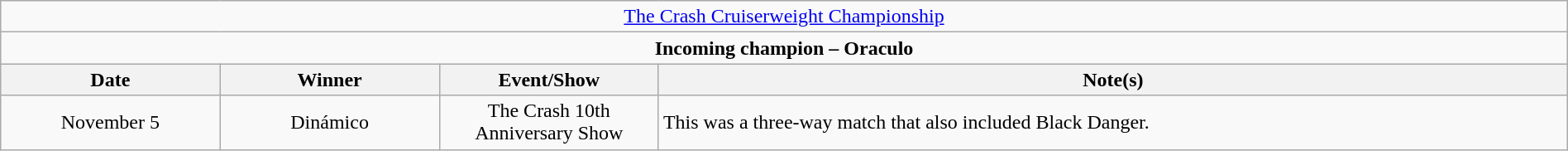<table class="wikitable" style="text-align:center; width:100%;">
<tr>
<td colspan="4" style="text-align: center;"><a href='#'>The Crash Cruiserweight Championship</a></td>
</tr>
<tr>
<td colspan="4" style="text-align: center;"><strong>Incoming champion – Oraculo</strong></td>
</tr>
<tr>
<th width=14%>Date</th>
<th width=14%>Winner</th>
<th width=14%>Event/Show</th>
<th width=58%>Note(s)</th>
</tr>
<tr>
<td>November 5</td>
<td>Dinámico</td>
<td>The Crash 10th Anniversary Show</td>
<td align=left>This was a three-way match that also included Black Danger.</td>
</tr>
</table>
